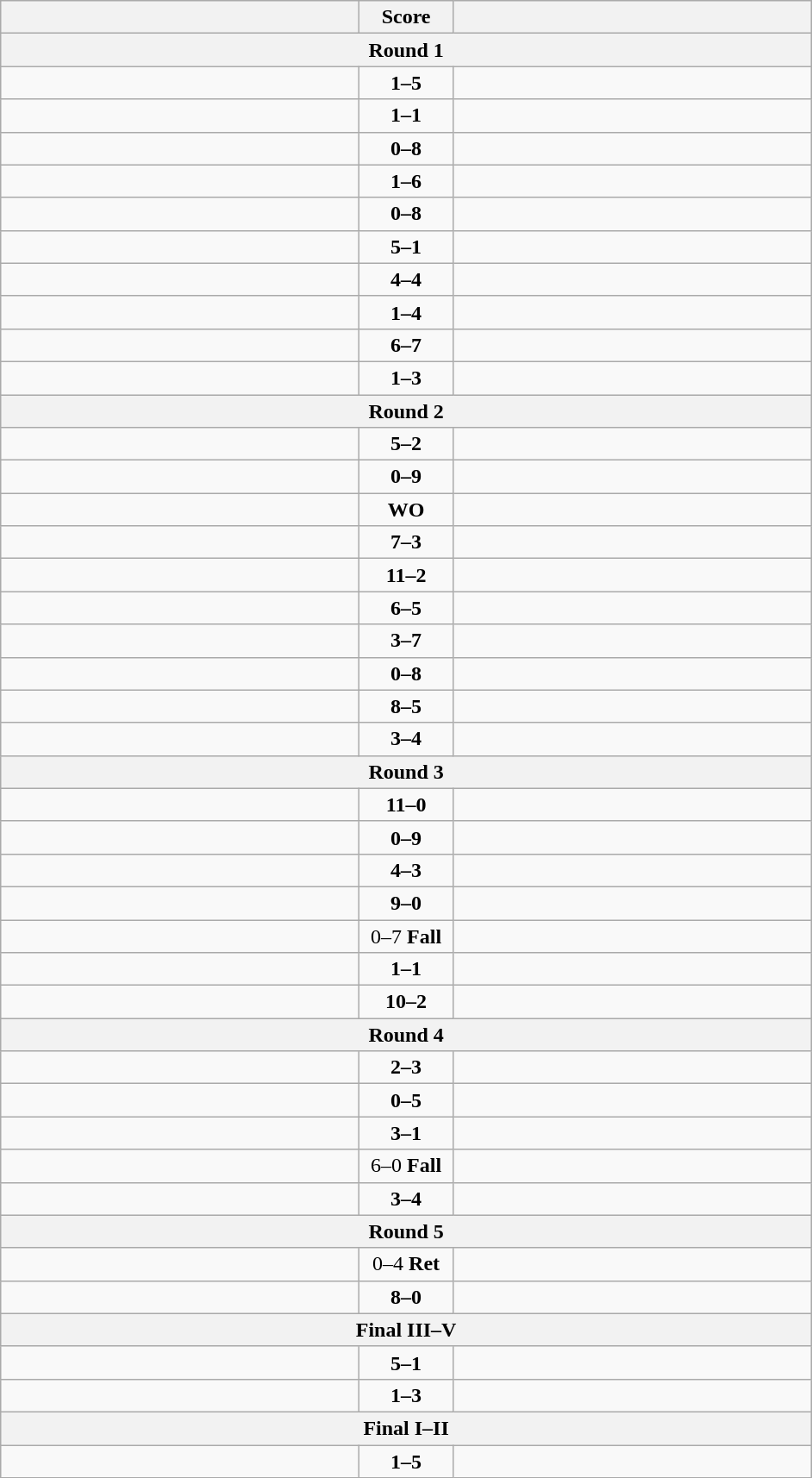<table class="wikitable" style="text-align: left;">
<tr>
<th align="right" width="270"></th>
<th width="65">Score</th>
<th align="left" width="270"></th>
</tr>
<tr>
<th colspan="3">Round 1</th>
</tr>
<tr>
<td></td>
<td align=center><strong>1–5</strong></td>
<td><strong></strong></td>
</tr>
<tr>
<td><strong></strong></td>
<td align=center><strong>1–1</strong></td>
<td></td>
</tr>
<tr>
<td></td>
<td align=center><strong>0–8</strong></td>
<td><strong></strong></td>
</tr>
<tr>
<td></td>
<td align=center><strong>1–6</strong></td>
<td><strong></strong></td>
</tr>
<tr>
<td></td>
<td align=center><strong>0–8</strong></td>
<td><strong></strong></td>
</tr>
<tr>
<td><strong></strong></td>
<td align=center><strong>5–1</strong></td>
<td></td>
</tr>
<tr>
<td><strong></strong></td>
<td align=center><strong>4–4</strong></td>
<td></td>
</tr>
<tr>
<td></td>
<td align=center><strong>1–4</strong></td>
<td><strong></strong></td>
</tr>
<tr>
<td></td>
<td align=center><strong>6–7</strong></td>
<td><strong></strong></td>
</tr>
<tr>
<td></td>
<td align=center><strong>1–3</strong></td>
<td><strong></strong></td>
</tr>
<tr>
<th colspan="3">Round 2</th>
</tr>
<tr>
<td><strong></strong></td>
<td align=center><strong>5–2</strong></td>
<td></td>
</tr>
<tr>
<td></td>
<td align=center><strong>0–9</strong></td>
<td><strong></strong></td>
</tr>
<tr>
<td></td>
<td align=center><strong>WO</strong></td>
<td><strong></strong></td>
</tr>
<tr>
<td><strong></strong></td>
<td align=center><strong>7–3</strong></td>
<td></td>
</tr>
<tr>
<td><strong></strong></td>
<td align=center><strong>11–2</strong></td>
<td></td>
</tr>
<tr>
<td><strong></strong></td>
<td align=center><strong>6–5</strong></td>
<td></td>
</tr>
<tr>
<td></td>
<td align=center><strong>3–7</strong></td>
<td><strong></strong></td>
</tr>
<tr>
<td></td>
<td align=center><strong>0–8</strong></td>
<td><strong></strong></td>
</tr>
<tr>
<td><strong></strong></td>
<td align=center><strong>8–5</strong></td>
<td></td>
</tr>
<tr>
<td></td>
<td align=center><strong>3–4</strong></td>
<td><strong></strong></td>
</tr>
<tr>
<th colspan="3">Round 3</th>
</tr>
<tr>
<td><strong></strong></td>
<td align=center><strong>11–0</strong></td>
<td></td>
</tr>
<tr>
<td></td>
<td align=center><strong>0–9</strong></td>
<td><strong></strong></td>
</tr>
<tr>
<td><strong></strong></td>
<td align=center><strong>4–3</strong></td>
<td></td>
</tr>
<tr>
<td><strong></strong></td>
<td align=center><strong>9–0</strong></td>
<td></td>
</tr>
<tr>
<td></td>
<td align=center>0–7 <strong>Fall</strong></td>
<td><strong></strong></td>
</tr>
<tr>
<td></td>
<td align=center><strong>1–1</strong></td>
<td><strong></strong></td>
</tr>
<tr>
<td><strong></strong></td>
<td align=center><strong>10–2</strong></td>
<td></td>
</tr>
<tr>
<th colspan="3">Round 4</th>
</tr>
<tr>
<td></td>
<td align=center><strong>2–3</strong></td>
<td><strong></strong></td>
</tr>
<tr>
<td></td>
<td align=center><strong>0–5</strong></td>
<td><strong></strong></td>
</tr>
<tr>
<td><strong></strong></td>
<td align=center><strong>3–1</strong></td>
<td></td>
</tr>
<tr>
<td><strong></strong></td>
<td align=center>6–0 <strong>Fall</strong></td>
<td></td>
</tr>
<tr>
<td></td>
<td align=center><strong>3–4</strong></td>
<td><strong></strong></td>
</tr>
<tr>
<th colspan="3">Round 5</th>
</tr>
<tr>
<td></td>
<td align=center>0–4 <strong>Ret</strong></td>
<td><strong></strong></td>
</tr>
<tr>
<td><strong></strong></td>
<td align=center><strong>8–0</strong></td>
<td></td>
</tr>
<tr>
<th colspan="3">Final III–V</th>
</tr>
<tr>
<td><strong></strong></td>
<td align=center><strong>5–1</strong></td>
<td></td>
</tr>
<tr>
<td></td>
<td align=center><strong>1–3</strong></td>
<td><strong></strong></td>
</tr>
<tr>
<th colspan="3">Final I–II</th>
</tr>
<tr>
<td></td>
<td align=center><strong>1–5</strong></td>
<td><strong></strong></td>
</tr>
</table>
